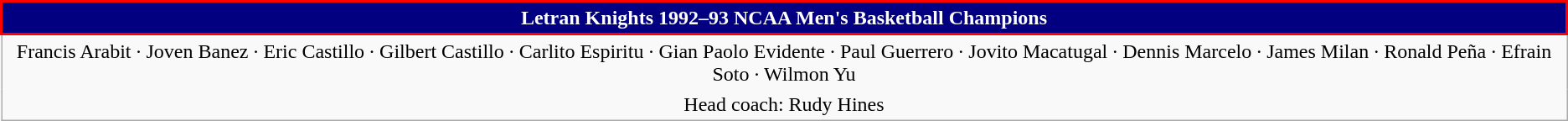<table class="wikitable" style="text-align: center">
<tr>
<th style = "background:#020080; border:2px solid red; color:white">Letran Knights 1992–93 NCAA Men's Basketball Champions</th>
</tr>
<tr>
<td style="border-style: none none none none;">Francis Arabit · Joven Banez · Eric Castillo · Gilbert Castillo · Carlito Espiritu · Gian Paolo Evidente · Paul Guerrero · Jovito Macatugal · Dennis Marcelo · James Milan · Ronald Peña · Efrain Soto · Wilmon Yu</td>
</tr>
<tr>
<td style="border-style: none none none none;">Head coach: Rudy Hines</td>
</tr>
</table>
